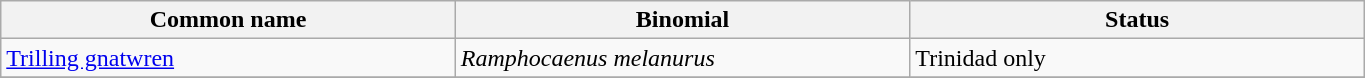<table width=72% class="wikitable">
<tr>
<th width=24%>Common name</th>
<th width=24%>Binomial</th>
<th width=24%>Status</th>
</tr>
<tr>
<td><a href='#'>Trilling gnatwren</a></td>
<td><em>Ramphocaenus melanurus</em></td>
<td>Trinidad only</td>
</tr>
<tr>
</tr>
</table>
